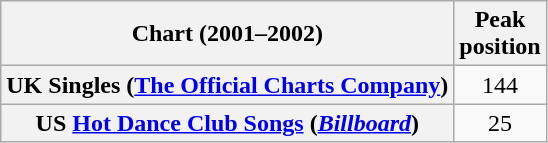<table class="wikitable sortable plainrowheaders">
<tr>
<th scope="col">Chart (2001–2002)</th>
<th scope="col">Peak<br>position</th>
</tr>
<tr>
<th scope="row">UK Singles (<a href='#'>The Official Charts Company</a>)</th>
<td align="center">144</td>
</tr>
<tr>
<th scope="row"">US <a href='#'>Hot Dance Club Songs</a> (<em><a href='#'>Billboard</a></em>)</th>
<td align="center">25</td>
</tr>
</table>
